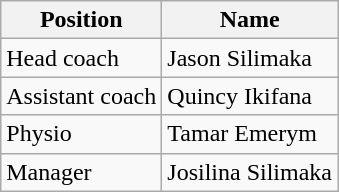<table class="wikitable">
<tr>
<th>Position</th>
<th>Name</th>
</tr>
<tr>
<td>Head coach</td>
<td> Jason Silimaka</td>
</tr>
<tr>
<td>Assistant coach</td>
<td> Quincy Ikifana</td>
</tr>
<tr>
<td>Physio</td>
<td> Tamar Emerym</td>
</tr>
<tr>
<td>Manager</td>
<td> Josilina Silimaka</td>
</tr>
</table>
